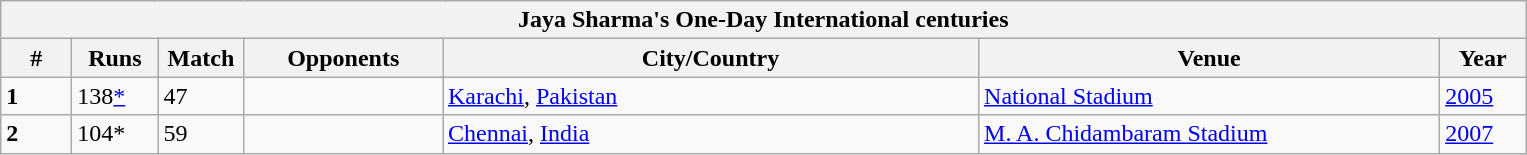<table class="wikitable">
<tr>
<th colspan="8">Jaya Sharma's One-Day International centuries</th>
</tr>
<tr>
<th style="width:40px;">#</th>
<th style="width:50px;">Runs</th>
<th style="width:50px;">Match</th>
<th style="width:125px;">Opponents</th>
<th style="width:350px;">City/Country</th>
<th style="width:300px;">Venue</th>
<th style="width:50px;">Year</th>
</tr>
<tr>
<td><strong>1</strong></td>
<td>138<a href='#'>*</a></td>
<td>47</td>
<td></td>
<td> <a href='#'>Karachi</a>, <a href='#'>Pakistan</a></td>
<td><a href='#'>National Stadium</a></td>
<td><a href='#'>2005</a></td>
</tr>
<tr>
<td><strong>2</strong></td>
<td>104*</td>
<td>59</td>
<td></td>
<td> <a href='#'>Chennai</a>, <a href='#'>India</a></td>
<td><a href='#'>M. A. Chidambaram Stadium</a></td>
<td><a href='#'>2007</a></td>
</tr>
</table>
